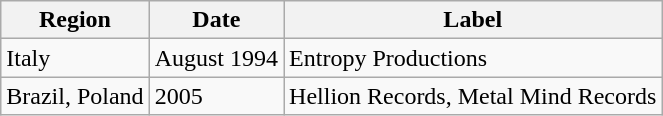<table class="wikitable plainrowheaders">
<tr>
<th scope="col">Region</th>
<th scope="col">Date</th>
<th scope="col">Label</th>
</tr>
<tr>
<td>Italy</td>
<td>August 1994</td>
<td>Entropy Productions</td>
</tr>
<tr>
<td>Brazil, Poland</td>
<td>2005</td>
<td>Hellion Records, Metal Mind Records</td>
</tr>
</table>
